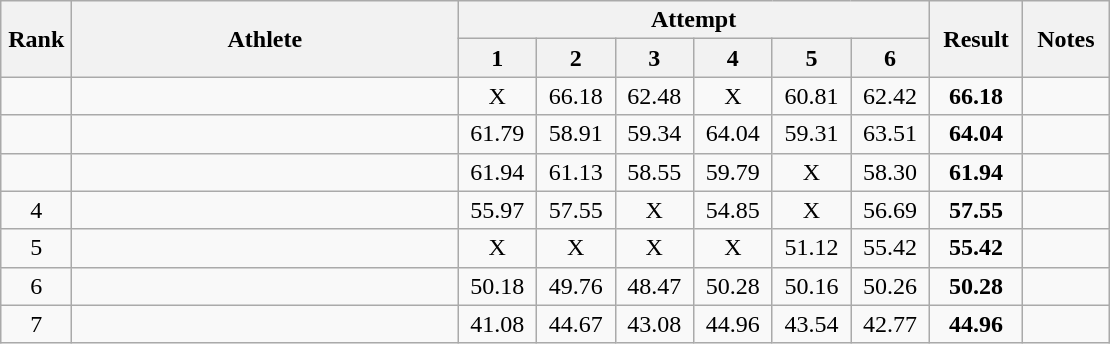<table class="wikitable" style="text-align:center">
<tr>
<th rowspan=2 width=40>Rank</th>
<th rowspan=2 width=250>Athlete</th>
<th colspan=6>Attempt</th>
<th rowspan=2 width=55>Result</th>
<th rowspan=2 width=50>Notes</th>
</tr>
<tr>
<th width=45>1</th>
<th width=45>2</th>
<th width=45>3</th>
<th width=45>4</th>
<th width=45>5</th>
<th width=45>6</th>
</tr>
<tr>
<td></td>
<td align=left></td>
<td>X</td>
<td>66.18</td>
<td>62.48</td>
<td>X</td>
<td>60.81</td>
<td>62.42</td>
<td><strong>66.18</strong></td>
<td></td>
</tr>
<tr>
<td></td>
<td align=left></td>
<td>61.79</td>
<td>58.91</td>
<td>59.34</td>
<td>64.04</td>
<td>59.31</td>
<td>63.51</td>
<td><strong>64.04</strong></td>
<td></td>
</tr>
<tr>
<td></td>
<td align=left></td>
<td>61.94</td>
<td>61.13</td>
<td>58.55</td>
<td>59.79</td>
<td>X</td>
<td>58.30</td>
<td><strong>61.94</strong></td>
<td></td>
</tr>
<tr>
<td>4</td>
<td align=left></td>
<td>55.97</td>
<td>57.55</td>
<td>X</td>
<td>54.85</td>
<td>X</td>
<td>56.69</td>
<td><strong>57.55</strong></td>
<td></td>
</tr>
<tr>
<td>5</td>
<td align=left></td>
<td>X</td>
<td>X</td>
<td>X</td>
<td>X</td>
<td>51.12</td>
<td>55.42</td>
<td><strong>55.42</strong></td>
<td></td>
</tr>
<tr>
<td>6</td>
<td align=left></td>
<td>50.18</td>
<td>49.76</td>
<td>48.47</td>
<td>50.28</td>
<td>50.16</td>
<td>50.26</td>
<td><strong>50.28</strong></td>
<td></td>
</tr>
<tr>
<td>7</td>
<td align=left></td>
<td>41.08</td>
<td>44.67</td>
<td>43.08</td>
<td>44.96</td>
<td>43.54</td>
<td>42.77</td>
<td><strong>44.96</strong></td>
<td></td>
</tr>
</table>
